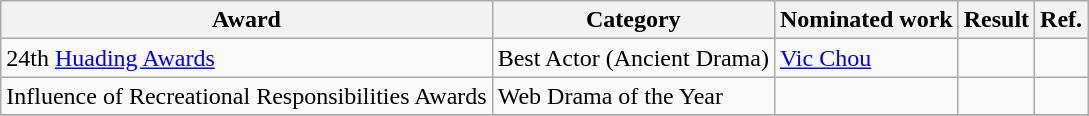<table class="wikitable">
<tr>
<th>Award</th>
<th>Category</th>
<th>Nominated work</th>
<th>Result</th>
<th>Ref.</th>
</tr>
<tr>
<td rowspan=1>24th <a href='#'>Huading Awards</a></td>
<td>Best Actor (Ancient Drama)</td>
<td><a href='#'>Vic Chou</a></td>
<td></td>
<td rowspan=1></td>
</tr>
<tr>
<td>Influence of Recreational Responsibilities Awards</td>
<td>Web Drama of the Year</td>
<td></td>
<td></td>
<td></td>
</tr>
<tr>
</tr>
</table>
